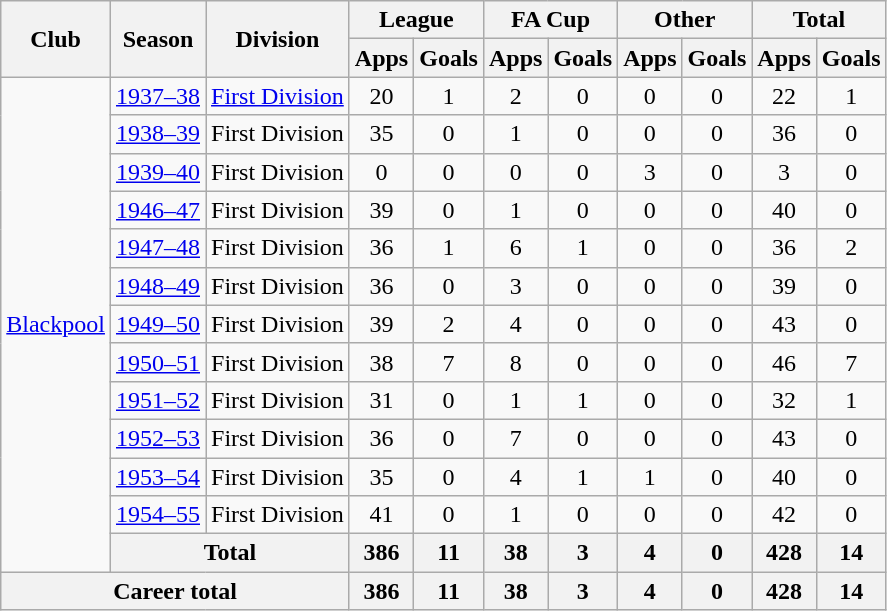<table class="wikitable" style="text-align:center;">
<tr>
<th rowspan="2">Club</th>
<th rowspan="2">Season</th>
<th rowspan="2">Division</th>
<th colspan="2">League</th>
<th colspan="2">FA Cup</th>
<th colspan="2">Other</th>
<th colspan="2">Total</th>
</tr>
<tr>
<th>Apps</th>
<th>Goals</th>
<th>Apps</th>
<th>Goals</th>
<th>Apps</th>
<th>Goals</th>
<th>Apps</th>
<th>Goals</th>
</tr>
<tr>
<td rowspan="13"><a href='#'>Blackpool</a></td>
<td><a href='#'>1937–38</a></td>
<td><a href='#'>First Division</a></td>
<td>20</td>
<td>1</td>
<td>2</td>
<td>0</td>
<td>0</td>
<td>0</td>
<td>22</td>
<td>1</td>
</tr>
<tr>
<td><a href='#'>1938–39</a></td>
<td>First Division</td>
<td>35</td>
<td>0</td>
<td>1</td>
<td>0</td>
<td>0</td>
<td>0</td>
<td>36</td>
<td>0</td>
</tr>
<tr>
<td><a href='#'>1939–40</a></td>
<td>First Division</td>
<td>0</td>
<td>0</td>
<td>0</td>
<td>0</td>
<td>3</td>
<td>0</td>
<td>3</td>
<td>0</td>
</tr>
<tr>
<td><a href='#'>1946–47</a></td>
<td>First Division</td>
<td>39</td>
<td>0</td>
<td>1</td>
<td>0</td>
<td>0</td>
<td>0</td>
<td>40</td>
<td>0</td>
</tr>
<tr>
<td><a href='#'>1947–48</a></td>
<td>First Division</td>
<td>36</td>
<td>1</td>
<td>6</td>
<td>1</td>
<td>0</td>
<td>0</td>
<td>36</td>
<td>2</td>
</tr>
<tr>
<td><a href='#'>1948–49</a></td>
<td>First Division</td>
<td>36</td>
<td>0</td>
<td>3</td>
<td>0</td>
<td>0</td>
<td>0</td>
<td>39</td>
<td>0</td>
</tr>
<tr>
<td><a href='#'>1949–50</a></td>
<td>First Division</td>
<td>39</td>
<td>2</td>
<td>4</td>
<td>0</td>
<td>0</td>
<td>0</td>
<td>43</td>
<td>0</td>
</tr>
<tr>
<td><a href='#'>1950–51</a></td>
<td>First Division</td>
<td>38</td>
<td>7</td>
<td>8</td>
<td>0</td>
<td>0</td>
<td>0</td>
<td>46</td>
<td>7</td>
</tr>
<tr>
<td><a href='#'>1951–52</a></td>
<td>First Division</td>
<td>31</td>
<td>0</td>
<td>1</td>
<td>1</td>
<td>0</td>
<td>0</td>
<td>32</td>
<td>1</td>
</tr>
<tr>
<td><a href='#'>1952–53</a></td>
<td>First Division</td>
<td>36</td>
<td>0</td>
<td>7</td>
<td>0</td>
<td>0</td>
<td>0</td>
<td>43</td>
<td>0</td>
</tr>
<tr>
<td><a href='#'>1953–54</a></td>
<td>First Division</td>
<td>35</td>
<td>0</td>
<td>4</td>
<td>1</td>
<td>1</td>
<td>0</td>
<td>40</td>
<td>0</td>
</tr>
<tr>
<td><a href='#'>1954–55</a></td>
<td>First Division</td>
<td>41</td>
<td>0</td>
<td>1</td>
<td>0</td>
<td>0</td>
<td>0</td>
<td>42</td>
<td>0</td>
</tr>
<tr>
<th colspan="2">Total</th>
<th>386</th>
<th>11</th>
<th>38</th>
<th>3</th>
<th>4</th>
<th>0</th>
<th>428</th>
<th>14</th>
</tr>
<tr>
<th colspan="3">Career total</th>
<th>386</th>
<th>11</th>
<th>38</th>
<th>3</th>
<th>4</th>
<th>0</th>
<th>428</th>
<th>14</th>
</tr>
</table>
